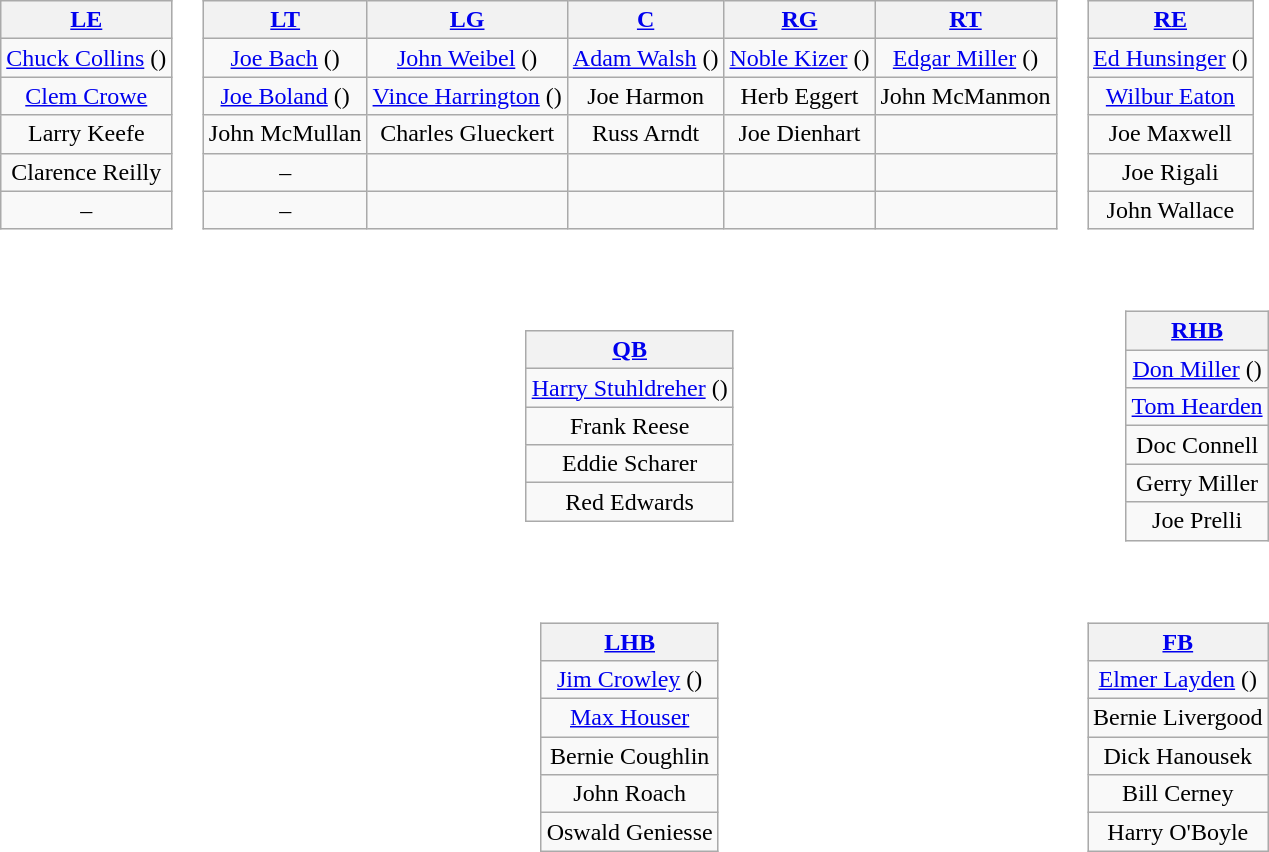<table>
<tr>
<td style="text-align:center;"><br><table style="width:100%">
<tr>
<td align="left"><br><table class="wikitable" style="text-align:center">
<tr>
<th><a href='#'>LE</a></th>
</tr>
<tr>
<td><a href='#'>Chuck Collins</a> ()</td>
</tr>
<tr>
<td><a href='#'>Clem Crowe</a></td>
</tr>
<tr>
<td>Larry Keefe</td>
</tr>
<tr>
<td>Clarence Reilly</td>
</tr>
<tr>
<td>–</td>
</tr>
</table>
</td>
<td><br><table class="wikitable" style="text-align:center">
<tr>
<th><a href='#'>LT</a></th>
<th><a href='#'>LG</a></th>
<th><a href='#'>C</a></th>
<th><a href='#'>RG</a></th>
<th><a href='#'>RT</a></th>
</tr>
<tr>
<td><a href='#'>Joe Bach</a> ()</td>
<td><a href='#'>John Weibel</a> ()</td>
<td><a href='#'>Adam Walsh</a> ()</td>
<td><a href='#'>Noble Kizer</a> ()</td>
<td><a href='#'>Edgar Miller</a> ()</td>
</tr>
<tr>
<td><a href='#'>Joe Boland</a> ()</td>
<td><a href='#'>Vince Harrington</a> ()</td>
<td>Joe Harmon</td>
<td>Herb Eggert</td>
<td>John McManmon</td>
</tr>
<tr>
<td>John McMullan</td>
<td>Charles Glueckert</td>
<td>Russ Arndt</td>
<td>Joe Dienhart</td>
<td></td>
</tr>
<tr>
<td>–</td>
<td></td>
<td></td>
<td></td>
<td></td>
</tr>
<tr>
<td>–</td>
<td></td>
<td></td>
<td></td>
<td></td>
</tr>
</table>
</td>
<td><br><table class="wikitable" style="text-align:center">
<tr>
<th><a href='#'>RE</a></th>
</tr>
<tr>
<td><a href='#'>Ed Hunsinger</a> ()</td>
</tr>
<tr>
<td><a href='#'>Wilbur Eaton</a></td>
</tr>
<tr>
<td>Joe Maxwell</td>
</tr>
<tr>
<td>Joe Rigali</td>
</tr>
<tr>
<td>John Wallace</td>
</tr>
</table>
</td>
</tr>
<tr>
<td></td>
<td align="center"><br><table class="wikitable" style="text-align:center">
<tr>
<th><a href='#'>QB</a></th>
</tr>
<tr>
<td><a href='#'>Harry Stuhldreher</a> ()</td>
</tr>
<tr>
<td>Frank Reese</td>
</tr>
<tr>
<td>Eddie Scharer</td>
</tr>
<tr>
<td>Red Edwards</td>
</tr>
</table>
</td>
<td align="right"><br><table class="wikitable" style="text-align:center">
<tr>
<th><a href='#'>RHB</a></th>
</tr>
<tr>
<td><a href='#'>Don Miller</a> ()</td>
</tr>
<tr>
<td><a href='#'>Tom Hearden</a></td>
</tr>
<tr>
<td>Doc Connell</td>
</tr>
<tr>
<td>Gerry Miller</td>
</tr>
<tr>
<td>Joe Prelli</td>
</tr>
</table>
</td>
</tr>
<tr>
<td></td>
<td align="center"><br><table class="wikitable" style="text-align:center">
<tr>
<th><a href='#'>LHB</a></th>
</tr>
<tr>
<td><a href='#'>Jim Crowley</a> ()</td>
</tr>
<tr>
<td><a href='#'>Max Houser</a></td>
</tr>
<tr>
<td>Bernie Coughlin</td>
</tr>
<tr>
<td>John Roach</td>
</tr>
<tr>
<td>Oswald Geniesse</td>
</tr>
</table>
</td>
<td align="right"><br><table class="wikitable" style="text-align:center">
<tr>
<th><a href='#'>FB</a></th>
</tr>
<tr>
<td><a href='#'>Elmer Layden</a> ()</td>
</tr>
<tr>
<td>Bernie Livergood</td>
</tr>
<tr>
<td>Dick Hanousek</td>
</tr>
<tr>
<td>Bill Cerney</td>
</tr>
<tr>
<td>Harry O'Boyle</td>
</tr>
</table>
</td>
</tr>
<tr>
<td style="height:3em"></td>
</tr>
<tr>
<td style="text-align:center;"></td>
</tr>
</table>
</td>
</tr>
</table>
